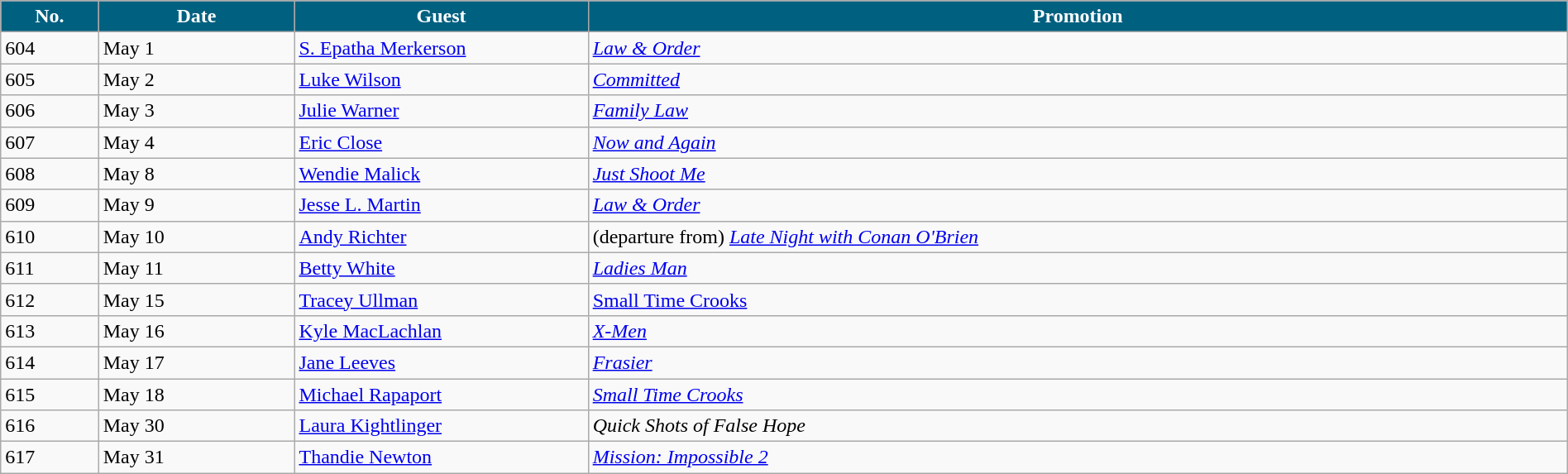<table class="wikitable" width="100%">
<tr bgcolor="#CCCCCC">
<th width="5%" style="background:#006080; color:white"><abbr>No.</abbr></th>
<th width="10%" style="background:#006080; color:white">Date</th>
<th width="15%" style="background:#006080; color:white">Guest</th>
<th width="50%" style="background:#006080; color:white">Promotion</th>
</tr>
<tr>
<td>604</td>
<td>May 1</td>
<td><a href='#'>S. Epatha Merkerson</a></td>
<td><em><a href='#'>Law & Order</a></em></td>
</tr>
<tr>
<td>605</td>
<td>May 2</td>
<td><a href='#'>Luke Wilson</a></td>
<td><em><a href='#'>Committed</a></em></td>
</tr>
<tr>
<td>606</td>
<td>May 3</td>
<td><a href='#'>Julie Warner</a></td>
<td><em><a href='#'>Family Law</a></em></td>
</tr>
<tr>
<td>607</td>
<td>May 4</td>
<td><a href='#'>Eric Close</a></td>
<td><em><a href='#'>Now and Again</a></em></td>
</tr>
<tr>
<td>608</td>
<td>May 8</td>
<td><a href='#'>Wendie Malick</a></td>
<td><em><a href='#'>Just Shoot Me</a></em></td>
</tr>
<tr>
<td>609</td>
<td>May 9</td>
<td><a href='#'>Jesse L. Martin</a></td>
<td><em><a href='#'>Law & Order</a></em></td>
</tr>
<tr>
<td>610</td>
<td>May 10</td>
<td><a href='#'>Andy Richter</a></td>
<td>(departure from) <em><a href='#'>Late Night with Conan O'Brien</a></em></td>
</tr>
<tr>
<td>611</td>
<td>May 11</td>
<td><a href='#'>Betty White</a></td>
<td><em><a href='#'>Ladies Man</a></em></td>
</tr>
<tr>
<td>612</td>
<td>May 15</td>
<td><a href='#'>Tracey Ullman</a></td>
<td><a href='#'>Small Time Crooks</a></td>
</tr>
<tr>
<td>613</td>
<td>May 16</td>
<td><a href='#'>Kyle MacLachlan</a></td>
<td><em><a href='#'>X-Men</a></em></td>
</tr>
<tr>
<td>614</td>
<td>May 17</td>
<td><a href='#'>Jane Leeves</a></td>
<td><em><a href='#'>Frasier</a></em></td>
</tr>
<tr>
<td>615</td>
<td>May 18</td>
<td><a href='#'>Michael Rapaport</a></td>
<td><em><a href='#'>Small Time Crooks</a></em></td>
</tr>
<tr>
<td>616</td>
<td>May 30</td>
<td><a href='#'>Laura Kightlinger</a></td>
<td><em>Quick Shots of False Hope</em></td>
</tr>
<tr>
<td>617</td>
<td>May 31</td>
<td><a href='#'>Thandie Newton</a></td>
<td><em><a href='#'>Mission: Impossible 2</a></em></td>
</tr>
</table>
